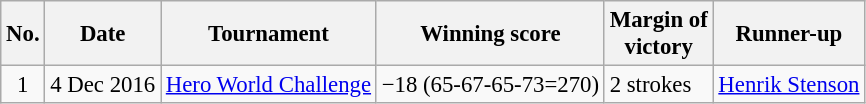<table class="wikitable" style="font-size:95%;">
<tr>
<th>No.</th>
<th>Date</th>
<th>Tournament</th>
<th>Winning score</th>
<th>Margin of<br>victory</th>
<th>Runner-up</th>
</tr>
<tr>
<td align=center>1</td>
<td align=right>4 Dec 2016</td>
<td><a href='#'>Hero World Challenge</a></td>
<td>−18 (65-67-65-73=270)</td>
<td>2 strokes</td>
<td> <a href='#'>Henrik Stenson</a></td>
</tr>
</table>
